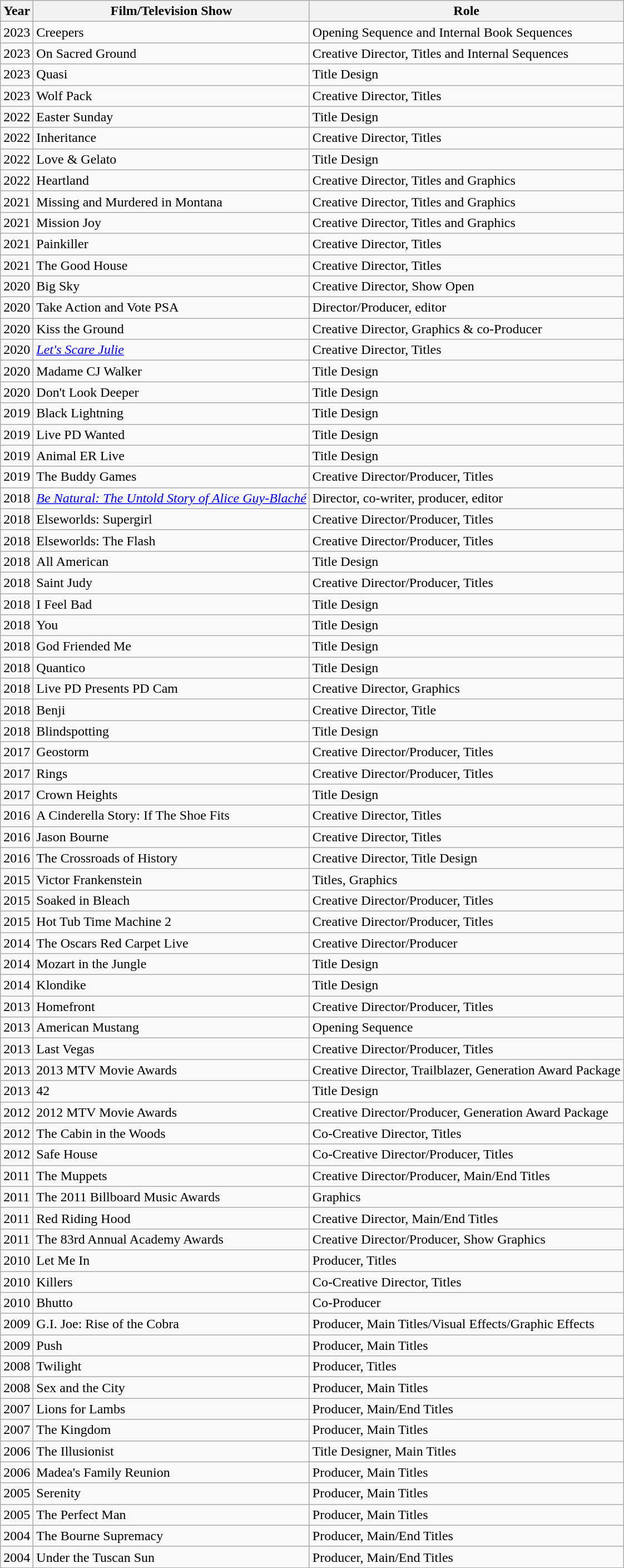<table class="wikitable sortable">
<tr>
<th>Year</th>
<th>Film/Television Show</th>
<th>Role</th>
</tr>
<tr>
<td>2023</td>
<td>Creepers</td>
<td>Opening Sequence and Internal Book Sequences</td>
</tr>
<tr>
<td>2023</td>
<td>On Sacred Ground</td>
<td>Creative Director, Titles and Internal Sequences</td>
</tr>
<tr>
<td>2023</td>
<td>Quasi</td>
<td>Title Design</td>
</tr>
<tr>
<td>2023</td>
<td>Wolf Pack</td>
<td>Creative Director, Titles</td>
</tr>
<tr>
<td>2022</td>
<td>Easter Sunday</td>
<td>Title Design</td>
</tr>
<tr>
<td>2022</td>
<td>Inheritance</td>
<td>Creative Director, Titles</td>
</tr>
<tr>
<td>2022</td>
<td>Love & Gelato</td>
<td>Title Design</td>
</tr>
<tr>
<td>2022</td>
<td>Heartland</td>
<td>Creative Director, Titles and Graphics</td>
</tr>
<tr>
<td>2021</td>
<td>Missing and Murdered in Montana</td>
<td>Creative Director, Titles and Graphics</td>
</tr>
<tr>
<td>2021</td>
<td>Mission Joy</td>
<td>Creative Director, Titles and Graphics</td>
</tr>
<tr>
<td>2021</td>
<td>Painkiller</td>
<td>Creative Director, Titles</td>
</tr>
<tr>
<td>2021</td>
<td>The Good House</td>
<td>Creative Director, Titles</td>
</tr>
<tr>
<td>2020</td>
<td>Big Sky</td>
<td>Creative Director, Show Open</td>
</tr>
<tr>
<td>2020</td>
<td>Take Action and Vote PSA</td>
<td>Director/Producer, editor</td>
</tr>
<tr>
<td>2020</td>
<td>Kiss the Ground</td>
<td>Creative Director, Graphics & co-Producer</td>
</tr>
<tr>
<td>2020</td>
<td><em><a href='#'>Let's Scare Julie</a></em></td>
<td>Creative Director, Titles</td>
</tr>
<tr>
<td>2020</td>
<td>Madame CJ Walker</td>
<td>Title Design</td>
</tr>
<tr>
<td>2020</td>
<td>Don't Look Deeper</td>
<td>Title Design</td>
</tr>
<tr>
<td>2019</td>
<td>Black Lightning</td>
<td>Title Design</td>
</tr>
<tr>
<td>2019</td>
<td>Live PD Wanted</td>
<td>Title Design</td>
</tr>
<tr>
<td>2019</td>
<td>Animal ER Live</td>
<td>Title Design</td>
</tr>
<tr>
<td>2019</td>
<td>The Buddy Games</td>
<td>Creative Director/Producer, Titles</td>
</tr>
<tr>
<td>2018</td>
<td><em><a href='#'>Be Natural: The Untold Story of Alice Guy-Blaché</a></em></td>
<td>Director, co-writer, producer, editor</td>
</tr>
<tr>
<td>2018</td>
<td>Elseworlds: Supergirl</td>
<td>Creative Director/Producer, Titles</td>
</tr>
<tr>
<td>2018</td>
<td>Elseworlds: The Flash</td>
<td>Creative Director/Producer, Titles</td>
</tr>
<tr>
<td>2018</td>
<td>All American</td>
<td>Title Design</td>
</tr>
<tr>
<td>2018</td>
<td>Saint Judy</td>
<td>Creative Director/Producer, Titles</td>
</tr>
<tr>
<td>2018</td>
<td>I Feel Bad</td>
<td>Title Design</td>
</tr>
<tr>
<td>2018</td>
<td>You</td>
<td>Title Design</td>
</tr>
<tr>
<td>2018</td>
<td>God Friended Me</td>
<td>Title Design</td>
</tr>
<tr>
<td>2018</td>
<td>Quantico</td>
<td>Title Design</td>
</tr>
<tr>
<td>2018</td>
<td>Live PD Presents PD Cam</td>
<td>Creative Director, Graphics</td>
</tr>
<tr>
<td>2018</td>
<td>Benji</td>
<td>Creative Director, Title</td>
</tr>
<tr>
<td>2018</td>
<td>Blindspotting</td>
<td>Title Design</td>
</tr>
<tr>
<td>2017</td>
<td>Geostorm</td>
<td>Creative Director/Producer, Titles</td>
</tr>
<tr>
<td>2017</td>
<td>Rings</td>
<td>Creative Director/Producer, Titles</td>
</tr>
<tr>
<td>2017</td>
<td>Crown Heights</td>
<td>Title Design</td>
</tr>
<tr>
<td>2016</td>
<td>A Cinderella Story: If The Shoe Fits</td>
<td>Creative Director, Titles</td>
</tr>
<tr>
<td>2016</td>
<td>Jason Bourne</td>
<td>Creative Director, Titles</td>
</tr>
<tr>
<td>2016</td>
<td>The Crossroads of History</td>
<td>Creative Director, Title Design</td>
</tr>
<tr>
<td>2015</td>
<td>Victor Frankenstein</td>
<td>Titles, Graphics</td>
</tr>
<tr>
<td>2015</td>
<td>Soaked in Bleach</td>
<td>Creative Director/Producer, Titles</td>
</tr>
<tr>
<td>2015</td>
<td>Hot Tub Time Machine 2</td>
<td>Creative Director/Producer, Titles</td>
</tr>
<tr>
<td>2014</td>
<td>The Oscars Red Carpet Live</td>
<td>Creative Director/Producer</td>
</tr>
<tr>
<td>2014</td>
<td>Mozart in the Jungle</td>
<td>Title Design</td>
</tr>
<tr>
<td>2014</td>
<td>Klondike</td>
<td>Title Design</td>
</tr>
<tr>
<td>2013</td>
<td>Homefront</td>
<td>Creative Director/Producer, Titles</td>
</tr>
<tr>
<td>2013</td>
<td>American Mustang</td>
<td>Opening Sequence</td>
</tr>
<tr>
<td>2013</td>
<td>Last Vegas</td>
<td>Creative Director/Producer, Titles</td>
</tr>
<tr>
<td>2013</td>
<td>2013 MTV Movie Awards</td>
<td>Creative Director, Trailblazer, Generation Award Package</td>
</tr>
<tr>
<td>2013</td>
<td>42</td>
<td>Title Design</td>
</tr>
<tr>
<td>2012</td>
<td>2012 MTV Movie Awards</td>
<td>Creative Director/Producer, Generation Award Package</td>
</tr>
<tr>
<td>2012</td>
<td>The Cabin in the Woods</td>
<td>Co-Creative Director, Titles</td>
</tr>
<tr>
<td>2012</td>
<td>Safe House</td>
<td>Co-Creative Director/Producer, Titles</td>
</tr>
<tr>
<td>2011</td>
<td>The Muppets</td>
<td>Creative Director/Producer, Main/End Titles</td>
</tr>
<tr>
<td>2011</td>
<td>The 2011 Billboard Music Awards</td>
<td>Graphics</td>
</tr>
<tr>
<td>2011</td>
<td>Red Riding Hood</td>
<td>Creative Director, Main/End Titles</td>
</tr>
<tr>
<td>2011</td>
<td>The 83rd Annual Academy Awards</td>
<td>Creative Director/Producer, Show Graphics</td>
</tr>
<tr>
<td>2010</td>
<td>Let Me In</td>
<td>Producer, Titles</td>
</tr>
<tr>
<td>2010</td>
<td>Killers</td>
<td>Co-Creative Director, Titles</td>
</tr>
<tr>
<td>2010</td>
<td>Bhutto</td>
<td>Co-Producer</td>
</tr>
<tr>
<td>2009</td>
<td>G.I. Joe: Rise of the Cobra</td>
<td>Producer, Main Titles/Visual Effects/Graphic Effects</td>
</tr>
<tr>
<td>2009</td>
<td>Push</td>
<td>Producer, Main Titles</td>
</tr>
<tr>
<td>2008</td>
<td>Twilight</td>
<td>Producer, Titles</td>
</tr>
<tr>
<td>2008</td>
<td>Sex and the City</td>
<td>Producer, Main Titles</td>
</tr>
<tr>
<td>2007</td>
<td>Lions for Lambs</td>
<td>Producer, Main/End Titles</td>
</tr>
<tr>
<td>2007</td>
<td>The Kingdom</td>
<td>Producer, Main Titles</td>
</tr>
<tr>
<td>2006</td>
<td>The Illusionist</td>
<td>Title Designer, Main Titles</td>
</tr>
<tr>
<td>2006</td>
<td>Madea's Family Reunion</td>
<td>Producer, Main Titles</td>
</tr>
<tr>
<td>2005</td>
<td>Serenity</td>
<td>Producer, Main Titles</td>
</tr>
<tr>
<td>2005</td>
<td>The Perfect Man</td>
<td>Producer, Main Titles</td>
</tr>
<tr>
<td>2004</td>
<td>The Bourne Supremacy</td>
<td>Producer, Main/End Titles</td>
</tr>
<tr>
<td>2004</td>
<td>Under the Tuscan Sun</td>
<td>Producer, Main/End Titles</td>
</tr>
</table>
